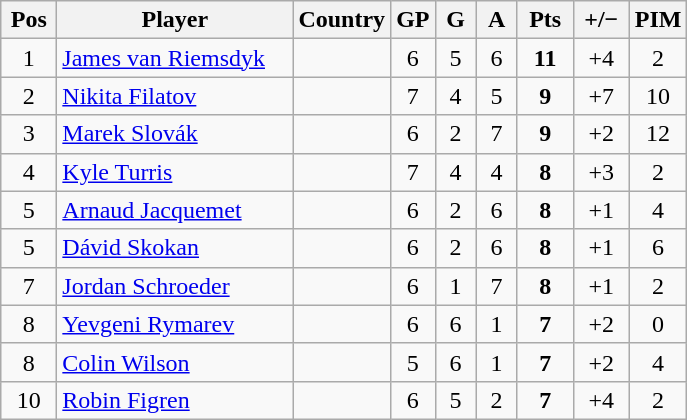<table class="wikitable sortable" style="text-align: center;">
<tr>
<th width=30>Pos</th>
<th width=150>Player</th>
<th>Country</th>
<th width=20>GP</th>
<th width=20>G</th>
<th width=20>A</th>
<th width=30>Pts</th>
<th width=30>+/−</th>
<th width=30>PIM</th>
</tr>
<tr>
<td>1</td>
<td align=left><a href='#'>James van Riemsdyk</a></td>
<td align=left></td>
<td>6</td>
<td>5</td>
<td>6</td>
<td><strong>11</strong></td>
<td>+4</td>
<td>2</td>
</tr>
<tr>
<td>2</td>
<td align=left><a href='#'>Nikita Filatov</a></td>
<td align=left></td>
<td>7</td>
<td>4</td>
<td>5</td>
<td><strong>9</strong></td>
<td>+7</td>
<td>10</td>
</tr>
<tr>
<td>3</td>
<td align=left><a href='#'>Marek Slovák</a></td>
<td align=left></td>
<td>6</td>
<td>2</td>
<td>7</td>
<td><strong>9</strong></td>
<td>+2</td>
<td>12</td>
</tr>
<tr>
<td>4</td>
<td align=left><a href='#'>Kyle Turris</a></td>
<td align=left></td>
<td>7</td>
<td>4</td>
<td>4</td>
<td><strong>8</strong></td>
<td>+3</td>
<td>2</td>
</tr>
<tr>
<td>5</td>
<td align=left><a href='#'>Arnaud Jacquemet</a></td>
<td align=left></td>
<td>6</td>
<td>2</td>
<td>6</td>
<td><strong>8</strong></td>
<td>+1</td>
<td>4</td>
</tr>
<tr>
<td>5</td>
<td align="left"><a href='#'>Dávid Skokan</a></td>
<td align=left></td>
<td>6</td>
<td>2</td>
<td>6</td>
<td><strong>8</strong></td>
<td>+1</td>
<td>6</td>
</tr>
<tr>
<td>7</td>
<td align=left><a href='#'>Jordan Schroeder</a></td>
<td align=left></td>
<td>6</td>
<td>1</td>
<td>7</td>
<td><strong>8</strong></td>
<td>+1</td>
<td>2</td>
</tr>
<tr>
<td>8</td>
<td align=left><a href='#'>Yevgeni Rymarev</a></td>
<td align=left></td>
<td>6</td>
<td>6</td>
<td>1</td>
<td><strong>7</strong></td>
<td>+2</td>
<td>0</td>
</tr>
<tr>
<td>8</td>
<td align="left"><a href='#'>Colin Wilson</a></td>
<td align=left></td>
<td>5</td>
<td>6</td>
<td>1</td>
<td><strong>7</strong></td>
<td>+2</td>
<td>4</td>
</tr>
<tr>
<td>10</td>
<td align=left><a href='#'>Robin Figren</a></td>
<td align=left></td>
<td>6</td>
<td>5</td>
<td>2</td>
<td><strong>7</strong></td>
<td>+4</td>
<td>2</td>
</tr>
</table>
